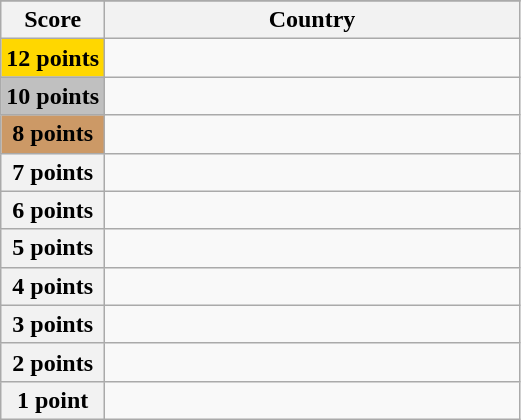<table class="wikitable">
<tr>
</tr>
<tr>
<th scope="col" width="20%">Score</th>
<th scope="col">Country</th>
</tr>
<tr>
<th scope="row" style="background:gold">12 points</th>
<td></td>
</tr>
<tr>
<th scope="row" style="background:silver">10 points</th>
<td></td>
</tr>
<tr>
<th scope="row" style="background:#CC9966">8 points</th>
<td></td>
</tr>
<tr>
<th scope="row">7 points</th>
<td></td>
</tr>
<tr>
<th scope="row">6 points</th>
<td></td>
</tr>
<tr>
<th scope="row">5 points</th>
<td></td>
</tr>
<tr>
<th scope="row">4 points</th>
<td></td>
</tr>
<tr>
<th scope="row">3 points</th>
<td></td>
</tr>
<tr>
<th scope="row">2 points</th>
<td></td>
</tr>
<tr>
<th scope="row">1 point</th>
<td></td>
</tr>
</table>
